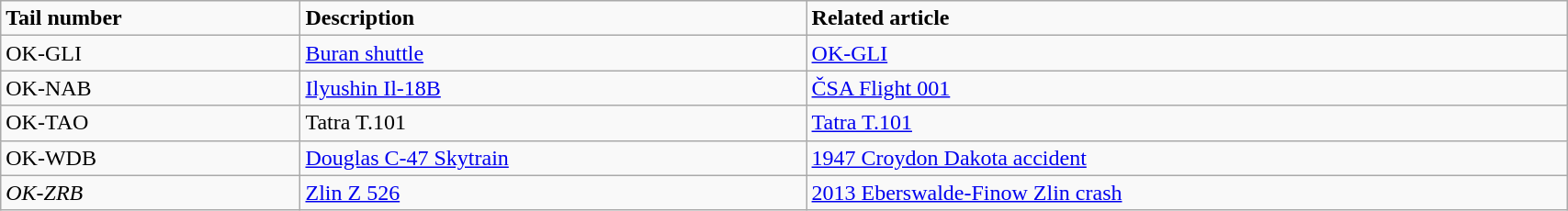<table class="wikitable" width="90%">
<tr>
<td><strong>Tail number</strong></td>
<td><strong>Description</strong></td>
<td><strong>Related article</strong></td>
</tr>
<tr>
<td>OK-GLI</td>
<td><a href='#'>Buran shuttle</a></td>
<td><a href='#'>OK-GLI</a></td>
</tr>
<tr>
<td>OK-NAB</td>
<td><a href='#'>Ilyushin Il-18B</a></td>
<td><a href='#'>ČSA Flight 001</a></td>
</tr>
<tr>
<td>OK-TAO</td>
<td>Tatra T.101</td>
<td><a href='#'>Tatra T.101</a></td>
</tr>
<tr>
<td>OK-WDB</td>
<td><a href='#'>Douglas C-47 Skytrain</a></td>
<td><a href='#'>1947 Croydon Dakota accident</a></td>
</tr>
<tr>
<td><em>OK-ZRB</em></td>
<td><a href='#'>Zlin Z 526</a></td>
<td><a href='#'>2013 Eberswalde-Finow Zlin crash</a></td>
</tr>
</table>
